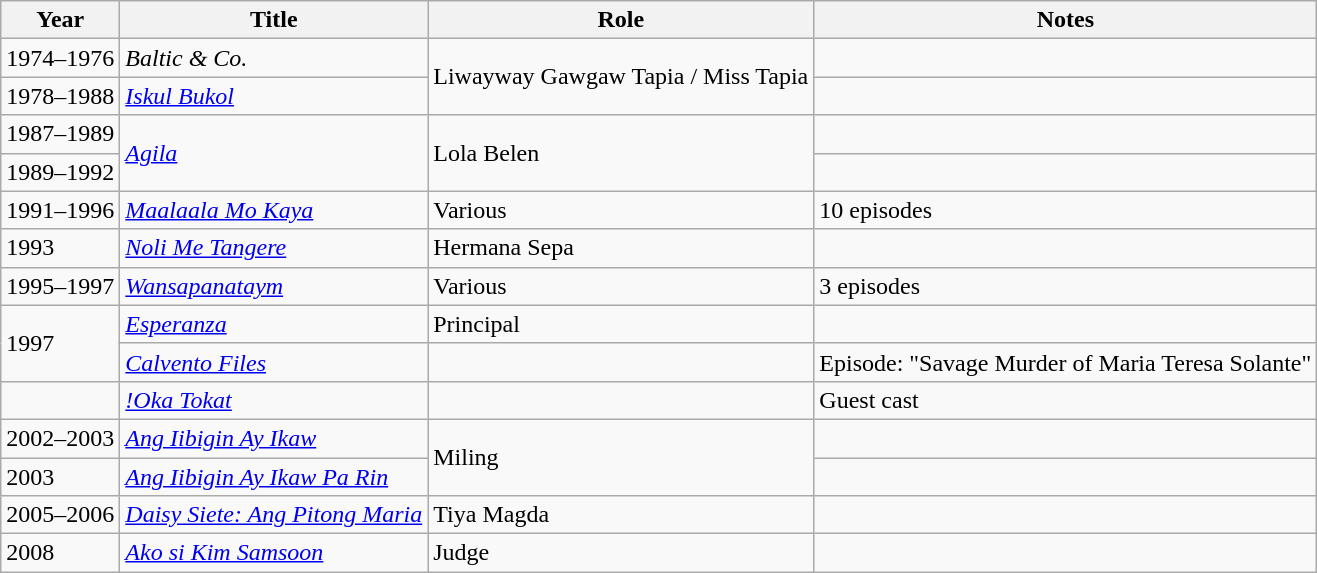<table class="wikitable sortable">
<tr>
<th>Year</th>
<th>Title</th>
<th>Role</th>
<th>Notes</th>
</tr>
<tr>
<td>1974–1976</td>
<td><em>Baltic & Co.</em></td>
<td rowspan="2">Liwayway Gawgaw Tapia / Miss Tapia</td>
<td></td>
</tr>
<tr>
<td>1978–1988</td>
<td><em><a href='#'>Iskul Bukol</a></em></td>
<td></td>
</tr>
<tr>
<td>1987–1989</td>
<td rowspan="2"><em><a href='#'>Agila</a></em></td>
<td rowspan="2">Lola Belen</td>
<td></td>
</tr>
<tr>
<td>1989–1992</td>
<td></td>
</tr>
<tr>
<td>1991–1996</td>
<td><em><a href='#'>Maalaala Mo Kaya</a></em></td>
<td>Various</td>
<td>10 episodes</td>
</tr>
<tr>
<td>1993</td>
<td><em><a href='#'>Noli Me Tangere</a></em></td>
<td>Hermana Sepa</td>
<td></td>
</tr>
<tr>
<td>1995–1997</td>
<td><em><a href='#'>Wansapanataym</a></em></td>
<td>Various</td>
<td>3 episodes</td>
</tr>
<tr>
<td rowspan="2">1997</td>
<td><em><a href='#'>Esperanza</a></em></td>
<td>Principal</td>
<td></td>
</tr>
<tr>
<td><em><a href='#'>Calvento Files</a></em></td>
<td></td>
<td>Episode: "Savage Murder of Maria Teresa Solante"</td>
</tr>
<tr>
<td></td>
<td><em><a href='#'>!Oka Tokat</a></em></td>
<td></td>
<td>Guest cast</td>
</tr>
<tr>
<td>2002–2003</td>
<td><em><a href='#'>Ang Iibigin Ay Ikaw</a></em></td>
<td rowspan="2">Miling</td>
<td></td>
</tr>
<tr>
<td>2003</td>
<td><em><a href='#'>Ang Iibigin Ay Ikaw Pa Rin</a></em></td>
<td></td>
</tr>
<tr>
<td>2005–2006</td>
<td><em><a href='#'>Daisy Siete: Ang Pitong Maria</a></em></td>
<td>Tiya Magda</td>
<td></td>
</tr>
<tr>
<td>2008</td>
<td><em><a href='#'>Ako si Kim Samsoon</a></em></td>
<td>Judge</td>
<td></td>
</tr>
</table>
